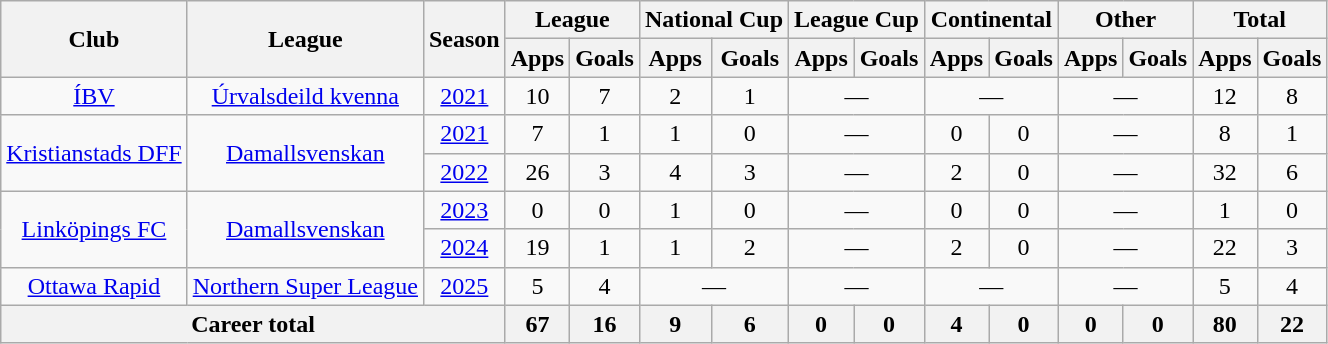<table class="wikitable" style="text-align: center;">
<tr>
<th rowspan="2">Club</th>
<th rowspan="2">League</th>
<th rowspan="2">Season</th>
<th colspan="2">League</th>
<th colspan="2">National Cup</th>
<th colspan="2">League Cup</th>
<th colspan="2">Continental</th>
<th colspan="2">Other</th>
<th colspan="2">Total</th>
</tr>
<tr>
<th>Apps</th>
<th>Goals</th>
<th>Apps</th>
<th>Goals</th>
<th>Apps</th>
<th>Goals</th>
<th>Apps</th>
<th>Goals</th>
<th>Apps</th>
<th>Goals</th>
<th>Apps</th>
<th>Goals</th>
</tr>
<tr>
<td><a href='#'>ÍBV</a></td>
<td><a href='#'>Úrvalsdeild kvenna</a></td>
<td><a href='#'>2021</a></td>
<td>10</td>
<td>7</td>
<td>2</td>
<td>1</td>
<td colspan=2>—</td>
<td colspan=2>—</td>
<td colspan=2>—</td>
<td>12</td>
<td>8</td>
</tr>
<tr>
<td rowspan="2"><a href='#'>Kristianstads DFF</a></td>
<td rowspan="2"><a href='#'>Damallsvenskan</a></td>
<td><a href='#'>2021</a></td>
<td>7</td>
<td>1</td>
<td>1</td>
<td>0</td>
<td colspan=2>—</td>
<td>0</td>
<td>0</td>
<td colspan=2>—</td>
<td>8</td>
<td>1</td>
</tr>
<tr>
<td><a href='#'>2022</a></td>
<td>26</td>
<td>3</td>
<td>4</td>
<td>3</td>
<td colspan=2>—</td>
<td>2</td>
<td>0</td>
<td colspan=2>—</td>
<td>32</td>
<td>6</td>
</tr>
<tr>
<td rowspan="2"><a href='#'>Linköpings FC</a></td>
<td rowspan="2"><a href='#'>Damallsvenskan</a></td>
<td><a href='#'>2023</a></td>
<td>0</td>
<td>0</td>
<td>1</td>
<td>0</td>
<td colspan=2>—</td>
<td>0</td>
<td>0</td>
<td colspan=2>—</td>
<td>1</td>
<td>0</td>
</tr>
<tr>
<td><a href='#'>2024</a></td>
<td>19</td>
<td>1</td>
<td>1</td>
<td>2</td>
<td colspan=2>—</td>
<td>2</td>
<td>0</td>
<td colspan=2>—</td>
<td>22</td>
<td>3</td>
</tr>
<tr>
<td><a href='#'>Ottawa Rapid</a></td>
<td><a href='#'>Northern Super League</a></td>
<td><a href='#'>2025</a></td>
<td>5</td>
<td>4</td>
<td colspan=2>—</td>
<td colspan=2>—</td>
<td colspan=2>—</td>
<td colspan=2>—</td>
<td>5</td>
<td>4</td>
</tr>
<tr>
<th colspan="3">Career total</th>
<th>67</th>
<th>16</th>
<th>9</th>
<th>6</th>
<th>0</th>
<th>0</th>
<th>4</th>
<th>0</th>
<th>0</th>
<th>0</th>
<th>80</th>
<th>22</th>
</tr>
</table>
